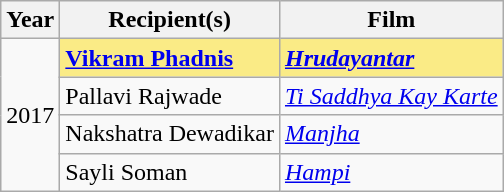<table class="wikitable">
<tr>
<th>Year</th>
<th>Recipient(s)</th>
<th>Film</th>
</tr>
<tr>
<td rowspan="4">2017</td>
<td style="background:#FAEB86;"><strong><a href='#'>Vikram Phadnis</a></strong></td>
<td style="background:#FAEB86;"><strong><em><a href='#'>Hrudayantar</a></em></strong></td>
</tr>
<tr>
<td>Pallavi Rajwade</td>
<td><em><a href='#'>Ti Saddhya Kay Karte</a></em></td>
</tr>
<tr>
<td>Nakshatra Dewadikar</td>
<td><em><a href='#'>Manjha</a></em></td>
</tr>
<tr>
<td>Sayli Soman</td>
<td><em><a href='#'>Hampi</a></em></td>
</tr>
</table>
